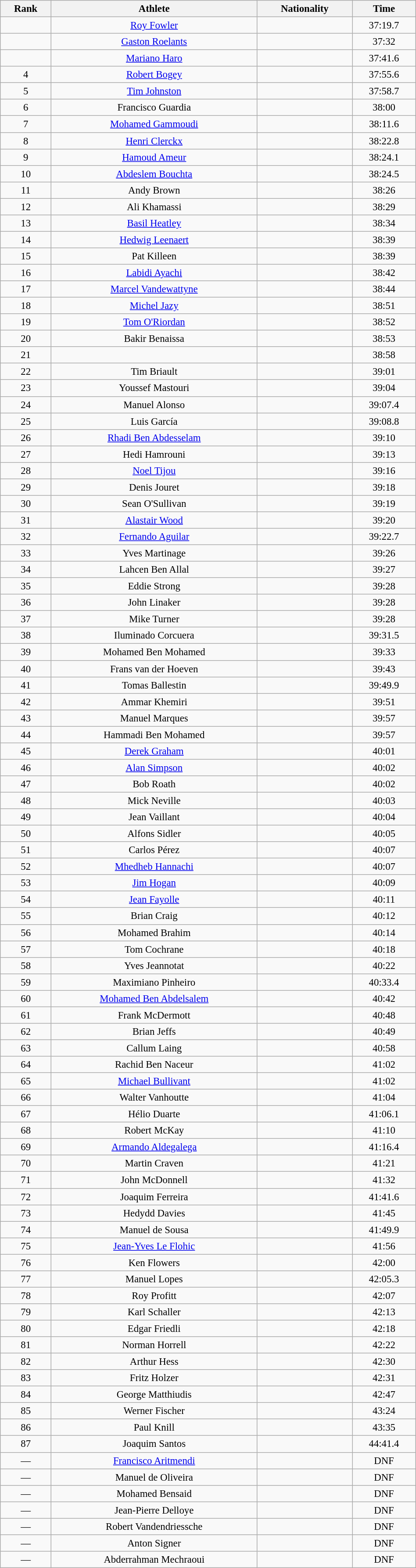<table class="wikitable sortable" style=" text-align:center; font-size:95%;" width="50%">
<tr>
<th>Rank</th>
<th>Athlete</th>
<th>Nationality</th>
<th>Time</th>
</tr>
<tr>
<td align=center></td>
<td><a href='#'>Roy Fowler</a></td>
<td></td>
<td>37:19.7</td>
</tr>
<tr>
<td align=center></td>
<td><a href='#'>Gaston Roelants</a></td>
<td></td>
<td>37:32</td>
</tr>
<tr>
<td align=center></td>
<td><a href='#'>Mariano Haro</a></td>
<td></td>
<td>37:41.6</td>
</tr>
<tr>
<td align=center>4</td>
<td><a href='#'>Robert Bogey</a></td>
<td></td>
<td>37:55.6</td>
</tr>
<tr>
<td align=center>5</td>
<td><a href='#'>Tim Johnston</a></td>
<td></td>
<td>37:58.7</td>
</tr>
<tr>
<td align=center>6</td>
<td>Francisco Guardia</td>
<td></td>
<td>38:00</td>
</tr>
<tr>
<td align=center>7</td>
<td><a href='#'>Mohamed Gammoudi</a></td>
<td></td>
<td>38:11.6</td>
</tr>
<tr>
<td align=center>8</td>
<td><a href='#'>Henri Clerckx</a></td>
<td></td>
<td>38:22.8</td>
</tr>
<tr>
<td align=center>9</td>
<td><a href='#'>Hamoud Ameur</a></td>
<td></td>
<td>38:24.1</td>
</tr>
<tr>
<td align=center>10</td>
<td><a href='#'>Abdeslem Bouchta</a></td>
<td></td>
<td>38:24.5</td>
</tr>
<tr>
<td align=center>11</td>
<td>Andy Brown</td>
<td></td>
<td>38:26</td>
</tr>
<tr>
<td align=center>12</td>
<td>Ali Khamassi</td>
<td></td>
<td>38:29</td>
</tr>
<tr>
<td align=center>13</td>
<td><a href='#'>Basil Heatley</a></td>
<td></td>
<td>38:34</td>
</tr>
<tr>
<td align=center>14</td>
<td><a href='#'>Hedwig Leenaert</a></td>
<td></td>
<td>38:39</td>
</tr>
<tr>
<td align=center>15</td>
<td>Pat Killeen</td>
<td></td>
<td>38:39</td>
</tr>
<tr>
<td align=center>16</td>
<td><a href='#'>Labidi Ayachi</a></td>
<td></td>
<td>38:42</td>
</tr>
<tr>
<td align=center>17</td>
<td><a href='#'>Marcel Vandewattyne</a></td>
<td></td>
<td>38:44</td>
</tr>
<tr>
<td align=center>18</td>
<td><a href='#'>Michel Jazy</a></td>
<td></td>
<td>38:51</td>
</tr>
<tr>
<td align=center>19</td>
<td><a href='#'>Tom O'Riordan</a></td>
<td></td>
<td>38:52</td>
</tr>
<tr>
<td align=center>20</td>
<td>Bakir Benaissa</td>
<td></td>
<td>38:53</td>
</tr>
<tr>
<td align=center>21</td>
<td></td>
<td></td>
<td>38:58</td>
</tr>
<tr>
<td align=center>22</td>
<td>Tim Briault</td>
<td></td>
<td>39:01</td>
</tr>
<tr>
<td align=center>23</td>
<td>Youssef Mastouri</td>
<td></td>
<td>39:04</td>
</tr>
<tr>
<td align=center>24</td>
<td>Manuel Alonso</td>
<td></td>
<td>39:07.4</td>
</tr>
<tr>
<td align=center>25</td>
<td>Luis García</td>
<td></td>
<td>39:08.8</td>
</tr>
<tr>
<td align=center>26</td>
<td><a href='#'>Rhadi Ben Abdesselam</a></td>
<td></td>
<td>39:10</td>
</tr>
<tr>
<td align=center>27</td>
<td>Hedi Hamrouni</td>
<td></td>
<td>39:13</td>
</tr>
<tr>
<td align=center>28</td>
<td><a href='#'>Noel Tijou</a></td>
<td></td>
<td>39:16</td>
</tr>
<tr>
<td align=center>29</td>
<td>Denis Jouret</td>
<td></td>
<td>39:18</td>
</tr>
<tr>
<td align=center>30</td>
<td>Sean O'Sullivan</td>
<td></td>
<td>39:19</td>
</tr>
<tr>
<td align=center>31</td>
<td><a href='#'>Alastair Wood</a></td>
<td></td>
<td>39:20</td>
</tr>
<tr>
<td align=center>32</td>
<td><a href='#'>Fernando Aguilar</a></td>
<td></td>
<td>39:22.7</td>
</tr>
<tr>
<td align=center>33</td>
<td>Yves Martinage</td>
<td></td>
<td>39:26</td>
</tr>
<tr>
<td align=center>34</td>
<td>Lahcen Ben Allal</td>
<td></td>
<td>39:27</td>
</tr>
<tr>
<td align=center>35</td>
<td>Eddie Strong</td>
<td></td>
<td>39:28</td>
</tr>
<tr>
<td align=center>36</td>
<td>John Linaker</td>
<td></td>
<td>39:28</td>
</tr>
<tr>
<td align=center>37</td>
<td>Mike Turner</td>
<td></td>
<td>39:28</td>
</tr>
<tr>
<td align=center>38</td>
<td>Iluminado Corcuera</td>
<td></td>
<td>39:31.5</td>
</tr>
<tr>
<td align=center>39</td>
<td>Mohamed Ben Mohamed</td>
<td></td>
<td>39:33</td>
</tr>
<tr>
<td align=center>40</td>
<td>Frans van der Hoeven</td>
<td></td>
<td>39:43</td>
</tr>
<tr>
<td align=center>41</td>
<td>Tomas Ballestin</td>
<td></td>
<td>39:49.9</td>
</tr>
<tr>
<td align=center>42</td>
<td>Ammar Khemiri</td>
<td></td>
<td>39:51</td>
</tr>
<tr>
<td align=center>43</td>
<td>Manuel Marques</td>
<td></td>
<td>39:57</td>
</tr>
<tr>
<td align=center>44</td>
<td>Hammadi Ben Mohamed</td>
<td></td>
<td>39:57</td>
</tr>
<tr>
<td align=center>45</td>
<td><a href='#'>Derek Graham</a></td>
<td></td>
<td>40:01</td>
</tr>
<tr>
<td align=center>46</td>
<td><a href='#'>Alan Simpson</a></td>
<td></td>
<td>40:02</td>
</tr>
<tr>
<td align=center>47</td>
<td>Bob Roath</td>
<td></td>
<td>40:02</td>
</tr>
<tr>
<td align=center>48</td>
<td>Mick Neville</td>
<td></td>
<td>40:03</td>
</tr>
<tr>
<td align=center>49</td>
<td>Jean Vaillant</td>
<td></td>
<td>40:04</td>
</tr>
<tr>
<td align=center>50</td>
<td>Alfons Sidler</td>
<td></td>
<td>40:05</td>
</tr>
<tr>
<td align=center>51</td>
<td>Carlos Pérez</td>
<td></td>
<td>40:07</td>
</tr>
<tr>
<td align=center>52</td>
<td><a href='#'>Mhedheb Hannachi</a></td>
<td></td>
<td>40:07</td>
</tr>
<tr>
<td align=center>53</td>
<td><a href='#'>Jim Hogan</a></td>
<td></td>
<td>40:09</td>
</tr>
<tr>
<td align=center>54</td>
<td><a href='#'>Jean Fayolle</a></td>
<td></td>
<td>40:11</td>
</tr>
<tr>
<td align=center>55</td>
<td>Brian Craig</td>
<td></td>
<td>40:12</td>
</tr>
<tr>
<td align=center>56</td>
<td>Mohamed Brahim</td>
<td></td>
<td>40:14</td>
</tr>
<tr>
<td align=center>57</td>
<td>Tom Cochrane</td>
<td></td>
<td>40:18</td>
</tr>
<tr>
<td align=center>58</td>
<td>Yves Jeannotat</td>
<td></td>
<td>40:22</td>
</tr>
<tr>
<td align=center>59</td>
<td>Maximiano Pinheiro</td>
<td></td>
<td>40:33.4</td>
</tr>
<tr>
<td align=center>60</td>
<td><a href='#'>Mohamed Ben Abdelsalem</a></td>
<td></td>
<td>40:42</td>
</tr>
<tr>
<td align=center>61</td>
<td>Frank McDermott</td>
<td></td>
<td>40:48</td>
</tr>
<tr>
<td align=center>62</td>
<td>Brian Jeffs</td>
<td></td>
<td>40:49</td>
</tr>
<tr>
<td align=center>63</td>
<td>Callum Laing</td>
<td></td>
<td>40:58</td>
</tr>
<tr>
<td align=center>64</td>
<td>Rachid Ben Naceur</td>
<td></td>
<td>41:02</td>
</tr>
<tr>
<td align=center>65</td>
<td><a href='#'>Michael Bullivant</a></td>
<td></td>
<td>41:02</td>
</tr>
<tr>
<td align=center>66</td>
<td>Walter Vanhoutte</td>
<td></td>
<td>41:04</td>
</tr>
<tr>
<td align=center>67</td>
<td>Hélio Duarte</td>
<td></td>
<td>41:06.1</td>
</tr>
<tr>
<td align=center>68</td>
<td>Robert McKay</td>
<td></td>
<td>41:10</td>
</tr>
<tr>
<td align=center>69</td>
<td><a href='#'>Armando Aldegalega</a></td>
<td></td>
<td>41:16.4</td>
</tr>
<tr>
<td align=center>70</td>
<td>Martin Craven</td>
<td></td>
<td>41:21</td>
</tr>
<tr>
<td align=center>71</td>
<td>John McDonnell</td>
<td></td>
<td>41:32</td>
</tr>
<tr>
<td align=center>72</td>
<td>Joaquim Ferreira</td>
<td></td>
<td>41:41.6</td>
</tr>
<tr>
<td align=center>73</td>
<td>Hedydd Davies</td>
<td></td>
<td>41:45</td>
</tr>
<tr>
<td align=center>74</td>
<td>Manuel de Sousa</td>
<td></td>
<td>41:49.9</td>
</tr>
<tr>
<td align=center>75</td>
<td><a href='#'>Jean-Yves Le Flohic</a></td>
<td></td>
<td>41:56</td>
</tr>
<tr>
<td align=center>76</td>
<td>Ken Flowers</td>
<td></td>
<td>42:00</td>
</tr>
<tr>
<td align=center>77</td>
<td>Manuel Lopes</td>
<td></td>
<td>42:05.3</td>
</tr>
<tr>
<td align=center>78</td>
<td>Roy Profitt</td>
<td></td>
<td>42:07</td>
</tr>
<tr>
<td align=center>79</td>
<td>Karl Schaller</td>
<td></td>
<td>42:13</td>
</tr>
<tr>
<td align=center>80</td>
<td>Edgar Friedli</td>
<td></td>
<td>42:18</td>
</tr>
<tr>
<td align=center>81</td>
<td>Norman Horrell</td>
<td></td>
<td>42:22</td>
</tr>
<tr>
<td align=center>82</td>
<td>Arthur Hess</td>
<td></td>
<td>42:30</td>
</tr>
<tr>
<td align=center>83</td>
<td>Fritz Holzer</td>
<td></td>
<td>42:31</td>
</tr>
<tr>
<td align=center>84</td>
<td>George Matthiudis</td>
<td></td>
<td>42:47</td>
</tr>
<tr>
<td align=center>85</td>
<td>Werner Fischer</td>
<td></td>
<td>43:24</td>
</tr>
<tr>
<td align=center>86</td>
<td>Paul Knill</td>
<td></td>
<td>43:35</td>
</tr>
<tr>
<td align=center>87</td>
<td>Joaquim Santos</td>
<td></td>
<td>44:41.4</td>
</tr>
<tr>
<td align=center>—</td>
<td><a href='#'>Francisco Aritmendi</a></td>
<td></td>
<td>DNF</td>
</tr>
<tr>
<td align=center>—</td>
<td>Manuel de Oliveira</td>
<td></td>
<td>DNF</td>
</tr>
<tr>
<td align=center>—</td>
<td>Mohamed Bensaid</td>
<td></td>
<td>DNF</td>
</tr>
<tr>
<td align=center>—</td>
<td>Jean-Pierre Delloye</td>
<td></td>
<td>DNF</td>
</tr>
<tr>
<td align=center>—</td>
<td>Robert Vandendriessche</td>
<td></td>
<td>DNF</td>
</tr>
<tr>
<td align=center>—</td>
<td>Anton Signer</td>
<td></td>
<td>DNF</td>
</tr>
<tr>
<td align=center>—</td>
<td>Abderrahman Mechraoui</td>
<td></td>
<td>DNF</td>
</tr>
</table>
